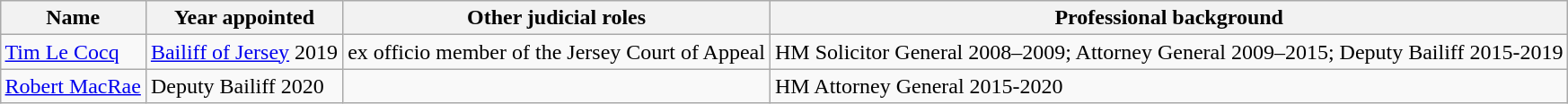<table class="wikitable" style="margin:auto;">
<tr>
<th scope="col">Name</th>
<th scope="col">Year appointed</th>
<th scope="col">Other judicial roles</th>
<th scope="col">Professional background</th>
</tr>
<tr>
<td><a href='#'>Tim Le Cocq</a></td>
<td><a href='#'>Bailiff of Jersey</a> 2019</td>
<td>ex officio member of the Jersey Court of Appeal</td>
<td>HM Solicitor General 2008–2009; Attorney General 2009–2015; Deputy Bailiff 2015-2019</td>
</tr>
<tr>
<td><a href='#'>Robert MacRae</a></td>
<td>Deputy Bailiff 2020</td>
<td></td>
<td>HM Attorney General 2015-2020</td>
</tr>
</table>
